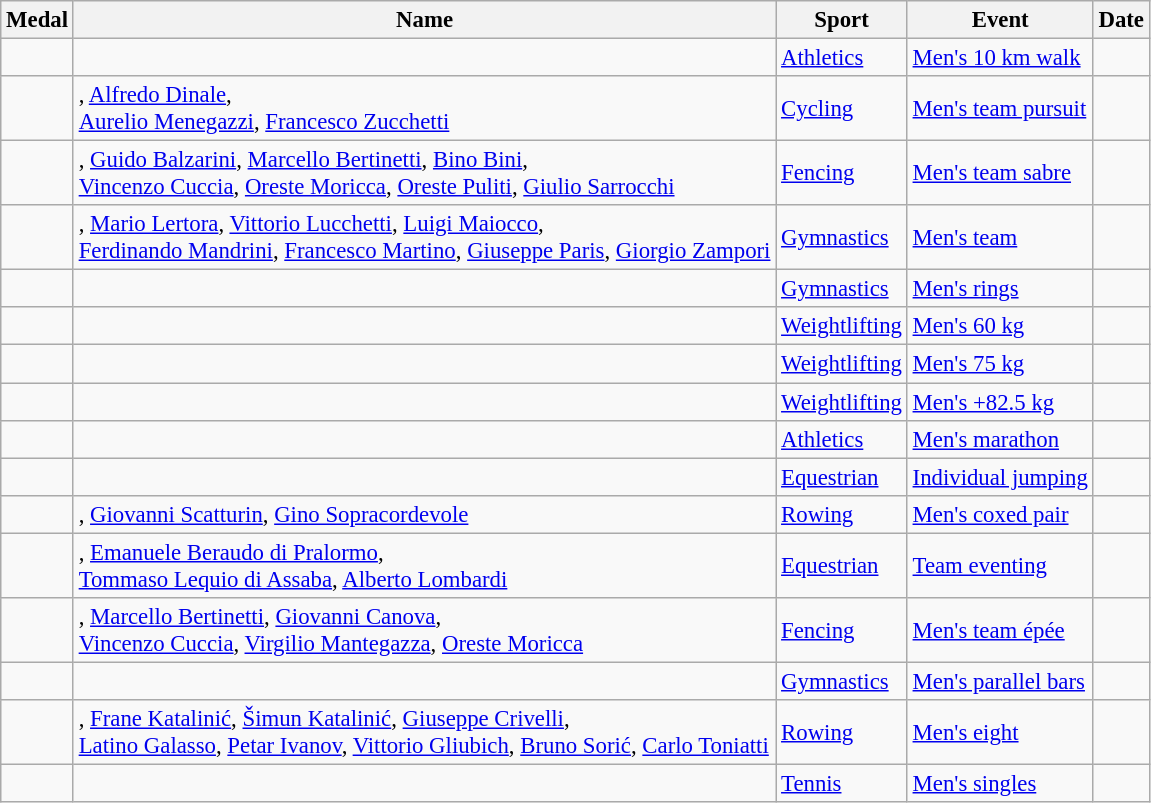<table class="wikitable sortable" style="font-size:95%">
<tr>
<th>Medal</th>
<th>Name</th>
<th>Sport</th>
<th>Event</th>
<th>Date</th>
</tr>
<tr>
<td></td>
<td></td>
<td><a href='#'>Athletics</a></td>
<td><a href='#'>Men's 10 km walk</a></td>
<td></td>
</tr>
<tr>
<td></td>
<td>, <a href='#'>Alfredo Dinale</a>,<br><a href='#'>Aurelio Menegazzi</a>, <a href='#'>Francesco Zucchetti</a></td>
<td><a href='#'>Cycling</a></td>
<td><a href='#'>Men's team pursuit</a></td>
<td></td>
</tr>
<tr>
<td></td>
<td>, <a href='#'>Guido Balzarini</a>, <a href='#'>Marcello Bertinetti</a>, <a href='#'>Bino Bini</a>,<br><a href='#'>Vincenzo Cuccia</a>, <a href='#'>Oreste Moricca</a>, <a href='#'>Oreste Puliti</a>, <a href='#'>Giulio Sarrocchi</a></td>
<td><a href='#'>Fencing</a></td>
<td><a href='#'>Men's team sabre</a></td>
<td></td>
</tr>
<tr>
<td></td>
<td>, <a href='#'>Mario Lertora</a>, <a href='#'>Vittorio Lucchetti</a>, <a href='#'>Luigi Maiocco</a>,<br><a href='#'>Ferdinando Mandrini</a>, <a href='#'>Francesco Martino</a>, <a href='#'>Giuseppe Paris</a>, <a href='#'>Giorgio Zampori</a></td>
<td><a href='#'>Gymnastics</a></td>
<td><a href='#'>Men's team</a></td>
<td></td>
</tr>
<tr>
<td></td>
<td></td>
<td><a href='#'>Gymnastics</a></td>
<td><a href='#'>Men's rings</a></td>
<td></td>
</tr>
<tr>
<td></td>
<td></td>
<td><a href='#'>Weightlifting</a></td>
<td><a href='#'>Men's 60 kg</a></td>
<td></td>
</tr>
<tr>
<td></td>
<td></td>
<td><a href='#'>Weightlifting</a></td>
<td><a href='#'>Men's 75 kg</a></td>
<td></td>
</tr>
<tr>
<td></td>
<td></td>
<td><a href='#'>Weightlifting</a></td>
<td><a href='#'>Men's +82.5 kg</a></td>
<td></td>
</tr>
<tr>
<td></td>
<td></td>
<td><a href='#'>Athletics</a></td>
<td><a href='#'>Men's marathon</a></td>
<td></td>
</tr>
<tr>
<td></td>
<td></td>
<td><a href='#'>Equestrian</a></td>
<td><a href='#'>Individual jumping</a></td>
<td></td>
</tr>
<tr>
<td></td>
<td>, <a href='#'>Giovanni Scatturin</a>, <a href='#'>Gino Sopracordevole</a></td>
<td><a href='#'>Rowing</a></td>
<td><a href='#'>Men's coxed pair</a></td>
<td></td>
</tr>
<tr>
<td></td>
<td>, <a href='#'>Emanuele Beraudo di Pralormo</a>,<br><a href='#'>Tommaso Lequio di Assaba</a>, <a href='#'>Alberto Lombardi</a></td>
<td><a href='#'>Equestrian</a></td>
<td><a href='#'>Team eventing</a></td>
<td></td>
</tr>
<tr>
<td></td>
<td>, <a href='#'>Marcello Bertinetti</a>, <a href='#'>Giovanni Canova</a>,<br><a href='#'>Vincenzo Cuccia</a>, <a href='#'>Virgilio Mantegazza</a>, <a href='#'>Oreste Moricca</a></td>
<td><a href='#'>Fencing</a></td>
<td><a href='#'>Men's team épée</a></td>
<td></td>
</tr>
<tr>
<td></td>
<td></td>
<td><a href='#'>Gymnastics</a></td>
<td><a href='#'>Men's parallel bars</a></td>
<td></td>
</tr>
<tr>
<td></td>
<td>, <a href='#'>Frane Katalinić</a>, <a href='#'>Šimun Katalinić</a>, <a href='#'>Giuseppe Crivelli</a>,<br><a href='#'>Latino Galasso</a>, <a href='#'>Petar Ivanov</a>, <a href='#'>Vittorio Gliubich</a>, <a href='#'>Bruno Sorić</a>, <a href='#'>Carlo Toniatti</a></td>
<td><a href='#'>Rowing</a></td>
<td><a href='#'>Men's eight</a></td>
<td></td>
</tr>
<tr>
<td></td>
<td></td>
<td><a href='#'>Tennis</a></td>
<td><a href='#'>Men's singles</a></td>
<td></td>
</tr>
</table>
